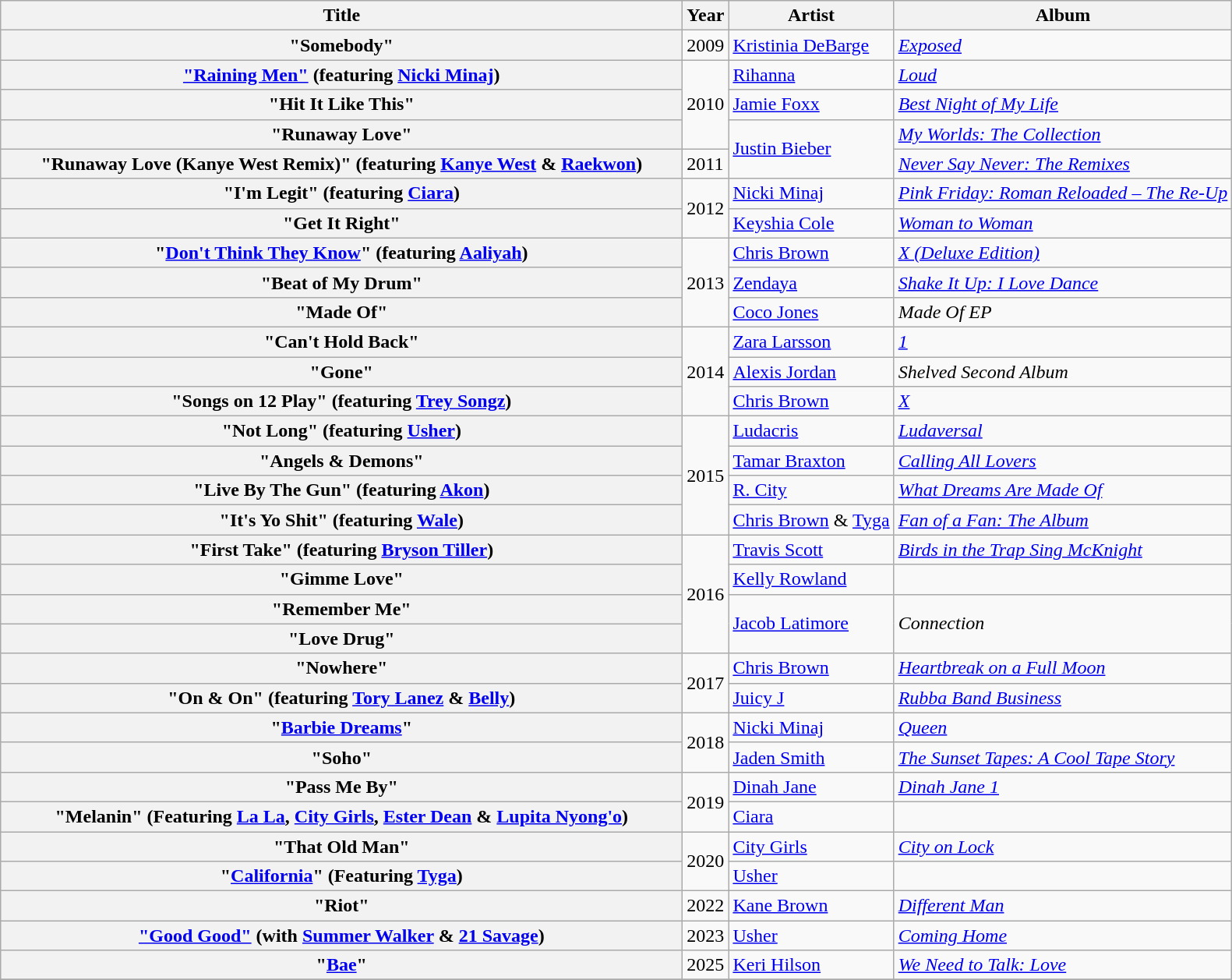<table class="wikitable plainrowheaders">
<tr>
<th scope="col" style="width:36em;">Title</th>
<th scope="col">Year</th>
<th scope="col">Artist</th>
<th scope="col">Album</th>
</tr>
<tr>
<th scope="row">"Somebody"</th>
<td>2009</td>
<td><a href='#'>Kristinia DeBarge</a></td>
<td><em><a href='#'>Exposed</a></em></td>
</tr>
<tr>
<th scope="row"><a href='#'>"Raining Men"</a> (featuring <a href='#'>Nicki Minaj</a>)</th>
<td rowspan="3">2010</td>
<td><a href='#'>Rihanna</a></td>
<td><em><a href='#'>Loud</a></em></td>
</tr>
<tr>
<th scope="row">"Hit It Like This"</th>
<td><a href='#'>Jamie Foxx</a></td>
<td><em><a href='#'>Best Night of My Life</a></em></td>
</tr>
<tr>
<th scope="row">"Runaway Love"</th>
<td rowspan="2"><a href='#'>Justin Bieber</a></td>
<td><em><a href='#'>My Worlds: The Collection</a></em></td>
</tr>
<tr>
<th scope="row">"Runaway Love (Kanye West Remix)" (featuring <a href='#'>Kanye West</a> & <a href='#'>Raekwon</a>)</th>
<td>2011</td>
<td><em><a href='#'>Never Say Never: The Remixes</a></em></td>
</tr>
<tr>
<th scope="row">"I'm Legit" (featuring <a href='#'>Ciara</a>)</th>
<td rowspan="2">2012</td>
<td><a href='#'>Nicki Minaj</a></td>
<td><em><a href='#'>Pink Friday: Roman Reloaded – The Re-Up</a></em></td>
</tr>
<tr>
<th scope="row">"Get It Right"</th>
<td><a href='#'>Keyshia Cole</a></td>
<td><em><a href='#'>Woman to Woman</a></em></td>
</tr>
<tr>
<th scope="row">"<a href='#'>Don't Think They Know</a>" (featuring <a href='#'>Aaliyah</a>)</th>
<td rowspan="3">2013</td>
<td><a href='#'>Chris Brown</a></td>
<td><em><a href='#'>X (Deluxe Edition)</a></em></td>
</tr>
<tr>
<th scope="row">"Beat of My Drum"</th>
<td><a href='#'>Zendaya</a></td>
<td><em><a href='#'>Shake It Up: I Love Dance</a></em></td>
</tr>
<tr>
<th scope="row">"Made Of"</th>
<td><a href='#'>Coco Jones</a></td>
<td><em>Made Of EP</em></td>
</tr>
<tr>
<th scope="row">"Can't Hold Back"</th>
<td rowspan="3">2014</td>
<td><a href='#'>Zara Larsson</a></td>
<td><em><a href='#'>1</a></em></td>
</tr>
<tr>
<th scope="row">"Gone"</th>
<td><a href='#'>Alexis Jordan</a></td>
<td><em>Shelved Second Album</em></td>
</tr>
<tr>
<th scope="row">"Songs on 12 Play" (featuring <a href='#'>Trey Songz</a>)</th>
<td><a href='#'>Chris Brown</a></td>
<td><em><a href='#'>X</a></em></td>
</tr>
<tr>
<th scope="row">"Not Long" (featuring <a href='#'>Usher</a>)</th>
<td rowspan="4">2015</td>
<td><a href='#'>Ludacris</a></td>
<td><em><a href='#'>Ludaversal</a></em></td>
</tr>
<tr>
<th scope="row">"Angels & Demons"</th>
<td><a href='#'>Tamar Braxton</a></td>
<td><em><a href='#'>Calling All Lovers</a></em></td>
</tr>
<tr>
<th scope="row">"Live By The Gun" (featuring <a href='#'>Akon</a>)</th>
<td><a href='#'>R. City</a></td>
<td><em><a href='#'>What Dreams Are Made Of</a></em></td>
</tr>
<tr>
<th scope="row">"It's Yo Shit" (featuring <a href='#'>Wale</a>)</th>
<td><a href='#'>Chris Brown</a> & <a href='#'>Tyga</a></td>
<td><em><a href='#'>Fan of a Fan: The Album</a></em></td>
</tr>
<tr>
<th scope="row">"First Take" (featuring <a href='#'>Bryson Tiller</a>)</th>
<td rowspan="4">2016</td>
<td><a href='#'>Travis Scott</a></td>
<td><em><a href='#'>Birds in the Trap Sing McKnight</a></em></td>
</tr>
<tr>
<th scope="row">"Gimme Love"</th>
<td><a href='#'>Kelly Rowland</a></td>
<td></td>
</tr>
<tr>
<th scope="row">"Remember Me"</th>
<td rowspan="2"><a href='#'>Jacob Latimore</a></td>
<td rowspan="2"><em>Connection</em></td>
</tr>
<tr>
<th scope="row">"Love Drug"</th>
</tr>
<tr>
<th scope="row">"Nowhere"</th>
<td rowspan="2">2017</td>
<td><a href='#'>Chris Brown</a></td>
<td><em><a href='#'>Heartbreak on a Full Moon</a></em></td>
</tr>
<tr>
<th scope="row">"On & On" (featuring <a href='#'>Tory Lanez</a> & <a href='#'>Belly</a>)</th>
<td><a href='#'>Juicy J</a></td>
<td><em><a href='#'>Rubba Band Business</a></em></td>
</tr>
<tr>
<th scope="row">"<a href='#'>Barbie Dreams</a>"</th>
<td rowspan="2">2018</td>
<td><a href='#'>Nicki Minaj</a></td>
<td><em><a href='#'>Queen</a></em></td>
</tr>
<tr>
<th scope="row">"Soho"</th>
<td><a href='#'>Jaden Smith</a></td>
<td><em><a href='#'>The Sunset Tapes: A Cool Tape Story</a></em></td>
</tr>
<tr>
<th scope="row">"Pass Me By"</th>
<td rowspan="2">2019</td>
<td><a href='#'>Dinah Jane</a></td>
<td><em><a href='#'>Dinah Jane 1</a></em></td>
</tr>
<tr>
<th scope="row">"Melanin" (Featuring <a href='#'>La La</a>, <a href='#'>City Girls</a>, <a href='#'>Ester Dean</a> & <a href='#'>Lupita Nyong'o</a>)</th>
<td><a href='#'>Ciara</a></td>
<td></td>
</tr>
<tr>
<th scope="row">"That Old Man"</th>
<td rowspan="2">2020</td>
<td><a href='#'>City Girls</a></td>
<td><em><a href='#'>City on Lock</a></em></td>
</tr>
<tr>
<th scope="row">"<a href='#'>California</a>" (Featuring <a href='#'>Tyga</a>)</th>
<td><a href='#'>Usher</a></td>
<td></td>
</tr>
<tr>
<th scope="row">"Riot"</th>
<td>2022</td>
<td><a href='#'>Kane Brown</a></td>
<td><em><a href='#'>Different Man</a></em></td>
</tr>
<tr>
<th scope="row"><a href='#'>"Good Good"</a> (with <a href='#'>Summer Walker</a> & <a href='#'>21 Savage</a>)</th>
<td>2023</td>
<td><a href='#'>Usher</a></td>
<td><em><a href='#'>Coming Home</a></em></td>
</tr>
<tr>
<th scope="row">"<a href='#'>Bae</a>"</th>
<td>2025</td>
<td><a href='#'>Keri Hilson</a></td>
<td><em><a href='#'>We Need to Talk: Love</a></em></td>
</tr>
<tr>
</tr>
</table>
